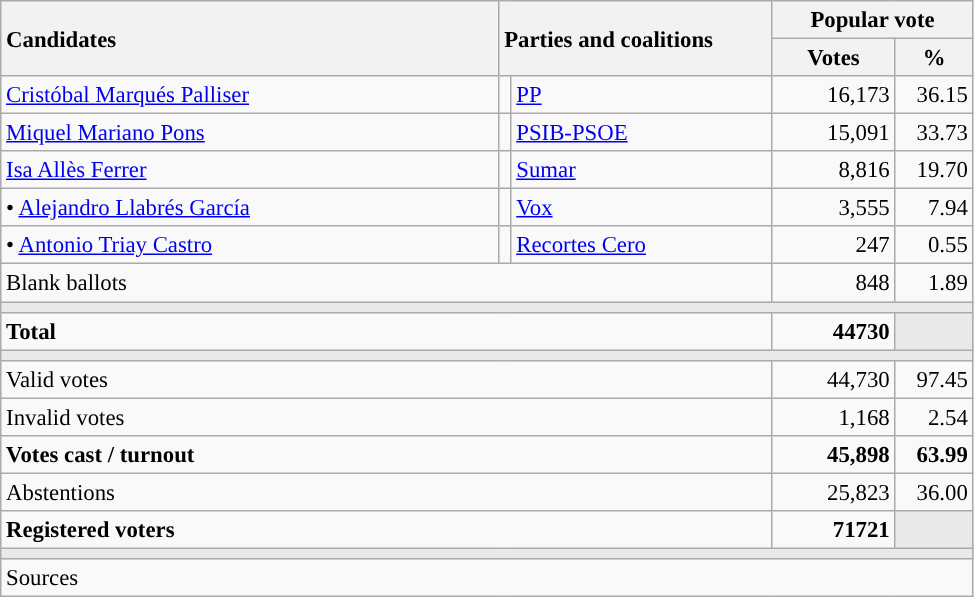<table class="wikitable" style="text-align:right; font-size:95%;">
<tr>
<th style="text-align:left;" rowspan="2" width="325">Candidates</th>
<th style="text-align:left;" rowspan="2" colspan="2" width="175">Parties and coalitions</th>
<th colspan="2">Popular vote</th>
</tr>
<tr>
<th width="75">Votes</th>
<th width="45">%</th>
</tr>
<tr>
<td align="left"> <a href='#'>Cristóbal Marqués Palliser</a></td>
<td width="1" style="color:inherit;background:"></td>
<td align="left"><a href='#'>PP</a></td>
<td>16,173</td>
<td>36.15</td>
</tr>
<tr>
<td align="left"> <a href='#'>Miquel Mariano Pons</a></td>
<td width="1" style="color:inherit;background:"></td>
<td align="left"><a href='#'>PSIB-PSOE</a></td>
<td>15,091</td>
<td>33.73</td>
</tr>
<tr>
<td align="left"> <a href='#'>Isa Allès Ferrer</a></td>
<td width="1" style="color:inherit;background:"></td>
<td align="left"><a href='#'>Sumar</a></td>
<td>8,816</td>
<td>19.70</td>
</tr>
<tr>
<td align="left">• <a href='#'>Alejandro Llabrés García</a></td>
<td width="1" style="color:inherit;background:"></td>
<td align="left"><a href='#'>Vox</a></td>
<td>3,555</td>
<td>7.94</td>
</tr>
<tr>
<td align="left">• <a href='#'>Antonio Triay Castro</a></td>
<td width="1" style="color:inherit;background:"></td>
<td align="left"><a href='#'>Recortes Cero</a></td>
<td>247</td>
<td>0.55</td>
</tr>
<tr>
<td align="left" colspan="3">Blank ballots</td>
<td>848</td>
<td>1.89</td>
</tr>
<tr>
<td colspan="5" bgcolor="#E9E9E9"></td>
</tr>
<tr style="font-weight:bold;">
<td align="left" colspan="3">Total</td>
<td>44730</td>
<td bgcolor="#E9E9E9"></td>
</tr>
<tr>
<td colspan="5" bgcolor="#E9E9E9"></td>
</tr>
<tr>
<td align="left" colspan="3">Valid votes</td>
<td>44,730</td>
<td>97.45</td>
</tr>
<tr>
<td align="left" colspan="3">Invalid votes</td>
<td>1,168</td>
<td>2.54</td>
</tr>
<tr style="font-weight:bold;">
<td align="left" colspan="3">Votes cast / turnout</td>
<td>45,898</td>
<td>63.99</td>
</tr>
<tr>
<td align="left" colspan="3">Abstentions</td>
<td>25,823</td>
<td>36.00</td>
</tr>
<tr style="font-weight:bold;">
<td align="left" colspan="3">Registered voters</td>
<td>71721</td>
<td bgcolor="#E9E9E9"></td>
</tr>
<tr>
<td colspan="5" bgcolor="#E9E9E9"></td>
</tr>
<tr>
<td align="left" colspan="5">Sources</td>
</tr>
</table>
